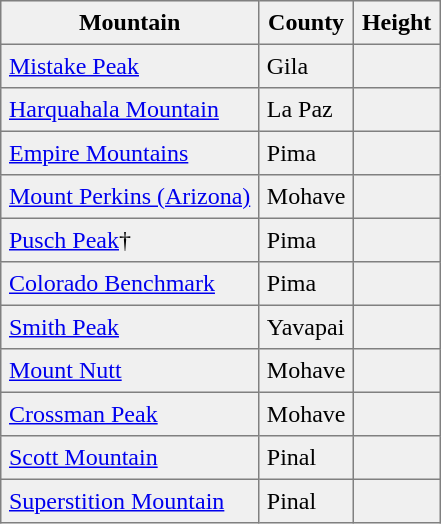<table border=1 cellspacing=0 cellpadding=5 style="border-collapse: collapse; background:#f0f0f0;">
<tr>
<th>Mountain</th>
<th>County</th>
<th>Height</th>
</tr>
<tr>
<td><a href='#'>Mistake Peak</a></td>
<td>Gila</td>
<td></td>
</tr>
<tr>
<td><a href='#'>Harquahala Mountain</a></td>
<td>La Paz</td>
<td></td>
</tr>
<tr>
<td><a href='#'>Empire Mountains</a></td>
<td>Pima</td>
<td></td>
</tr>
<tr>
<td><a href='#'>Mount Perkins (Arizona)</a></td>
<td>Mohave</td>
<td></td>
</tr>
<tr>
<td><a href='#'>Pusch Peak</a>†</td>
<td>Pima</td>
<td></td>
</tr>
<tr>
<td><a href='#'>Colorado Benchmark</a></td>
<td>Pima</td>
<td></td>
</tr>
<tr>
<td><a href='#'>Smith Peak</a></td>
<td>Yavapai</td>
<td></td>
</tr>
<tr>
<td><a href='#'>Mount Nutt</a></td>
<td>Mohave</td>
<td></td>
</tr>
<tr>
<td><a href='#'>Crossman Peak</a></td>
<td>Mohave</td>
<td></td>
</tr>
<tr>
<td><a href='#'>Scott Mountain</a></td>
<td>Pinal</td>
<td></td>
</tr>
<tr>
<td><a href='#'>Superstition Mountain</a></td>
<td>Pinal</td>
<td></td>
</tr>
</table>
